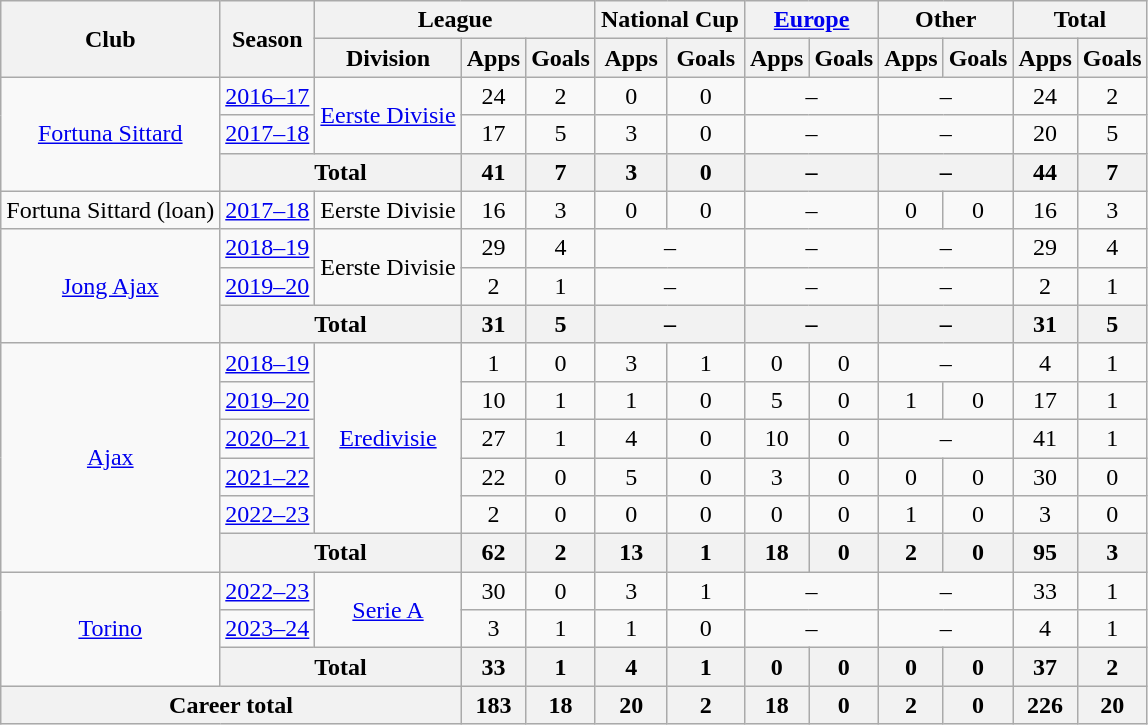<table class="wikitable" style="text-align:center">
<tr>
<th rowspan="2">Club</th>
<th rowspan="2">Season</th>
<th colspan="3">League</th>
<th colspan="2">National Cup</th>
<th colspan="2"><a href='#'>Europe</a></th>
<th colspan="2">Other</th>
<th colspan="2">Total</th>
</tr>
<tr>
<th>Division</th>
<th>Apps</th>
<th>Goals</th>
<th>Apps</th>
<th>Goals</th>
<th>Apps</th>
<th>Goals</th>
<th>Apps</th>
<th>Goals</th>
<th>Apps</th>
<th>Goals</th>
</tr>
<tr>
<td rowspan="3"><a href='#'>Fortuna Sittard</a></td>
<td><a href='#'>2016–17</a></td>
<td rowspan="2"><a href='#'>Eerste Divisie</a></td>
<td>24</td>
<td>2</td>
<td>0</td>
<td>0</td>
<td colspan="2">–</td>
<td colspan="2">–</td>
<td>24</td>
<td>2</td>
</tr>
<tr>
<td><a href='#'>2017–18</a></td>
<td>17</td>
<td>5</td>
<td>3</td>
<td>0</td>
<td colspan="2">–</td>
<td colspan="2">–</td>
<td>20</td>
<td>5</td>
</tr>
<tr>
<th colspan="2">Total</th>
<th>41</th>
<th>7</th>
<th>3</th>
<th>0</th>
<th colspan="2">–</th>
<th colspan="2">–</th>
<th>44</th>
<th>7</th>
</tr>
<tr>
<td>Fortuna Sittard (loan)</td>
<td><a href='#'>2017–18</a></td>
<td>Eerste Divisie</td>
<td>16</td>
<td>3</td>
<td>0</td>
<td>0</td>
<td colspan="2">–</td>
<td>0</td>
<td>0</td>
<td>16</td>
<td>3</td>
</tr>
<tr>
<td rowspan="3"><a href='#'>Jong Ajax</a></td>
<td><a href='#'>2018–19</a></td>
<td rowspan="2">Eerste Divisie</td>
<td>29</td>
<td>4</td>
<td colspan="2">–</td>
<td colspan="2">–</td>
<td colspan="2">–</td>
<td>29</td>
<td>4</td>
</tr>
<tr>
<td><a href='#'>2019–20</a></td>
<td>2</td>
<td>1</td>
<td colspan="2">–</td>
<td colspan="2">–</td>
<td colspan="2">–</td>
<td>2</td>
<td>1</td>
</tr>
<tr>
<th colspan="2">Total</th>
<th>31</th>
<th>5</th>
<th colspan="2">–</th>
<th colspan="2">–</th>
<th colspan="2">–</th>
<th>31</th>
<th>5</th>
</tr>
<tr>
<td rowspan="6"><a href='#'>Ajax</a></td>
<td><a href='#'>2018–19</a></td>
<td rowspan="5"><a href='#'>Eredivisie</a></td>
<td>1</td>
<td>0</td>
<td>3</td>
<td>1</td>
<td>0</td>
<td>0</td>
<td colspan="2">–</td>
<td>4</td>
<td>1</td>
</tr>
<tr>
<td><a href='#'>2019–20</a></td>
<td>10</td>
<td>1</td>
<td>1</td>
<td>0</td>
<td>5</td>
<td>0</td>
<td>1</td>
<td>0</td>
<td>17</td>
<td>1</td>
</tr>
<tr>
<td><a href='#'>2020–21</a></td>
<td>27</td>
<td>1</td>
<td>4</td>
<td>0</td>
<td>10</td>
<td>0</td>
<td colspan="2">–</td>
<td>41</td>
<td>1</td>
</tr>
<tr>
<td><a href='#'>2021–22</a></td>
<td>22</td>
<td>0</td>
<td>5</td>
<td>0</td>
<td>3</td>
<td>0</td>
<td>0</td>
<td>0</td>
<td>30</td>
<td>0</td>
</tr>
<tr>
<td><a href='#'>2022–23</a></td>
<td>2</td>
<td>0</td>
<td>0</td>
<td>0</td>
<td>0</td>
<td>0</td>
<td>1</td>
<td>0</td>
<td>3</td>
<td>0</td>
</tr>
<tr>
<th colspan="2">Total</th>
<th>62</th>
<th>2</th>
<th>13</th>
<th>1</th>
<th>18</th>
<th>0</th>
<th>2</th>
<th>0</th>
<th>95</th>
<th>3</th>
</tr>
<tr>
<td rowspan="3"><a href='#'>Torino</a></td>
<td><a href='#'>2022–23</a></td>
<td rowspan="2"><a href='#'>Serie A</a></td>
<td>30</td>
<td>0</td>
<td>3</td>
<td>1</td>
<td colspan="2">–</td>
<td colspan="2">–</td>
<td>33</td>
<td>1</td>
</tr>
<tr>
<td><a href='#'>2023–24</a></td>
<td>3</td>
<td>1</td>
<td>1</td>
<td>0</td>
<td colspan="2">–</td>
<td colspan="2">–</td>
<td>4</td>
<td>1</td>
</tr>
<tr>
<th colspan="2">Total</th>
<th>33</th>
<th>1</th>
<th>4</th>
<th>1</th>
<th>0</th>
<th>0</th>
<th>0</th>
<th>0</th>
<th>37</th>
<th>2</th>
</tr>
<tr>
<th colspan="3">Career total</th>
<th>183</th>
<th>18</th>
<th>20</th>
<th>2</th>
<th>18</th>
<th>0</th>
<th>2</th>
<th>0</th>
<th>226</th>
<th>20</th>
</tr>
</table>
